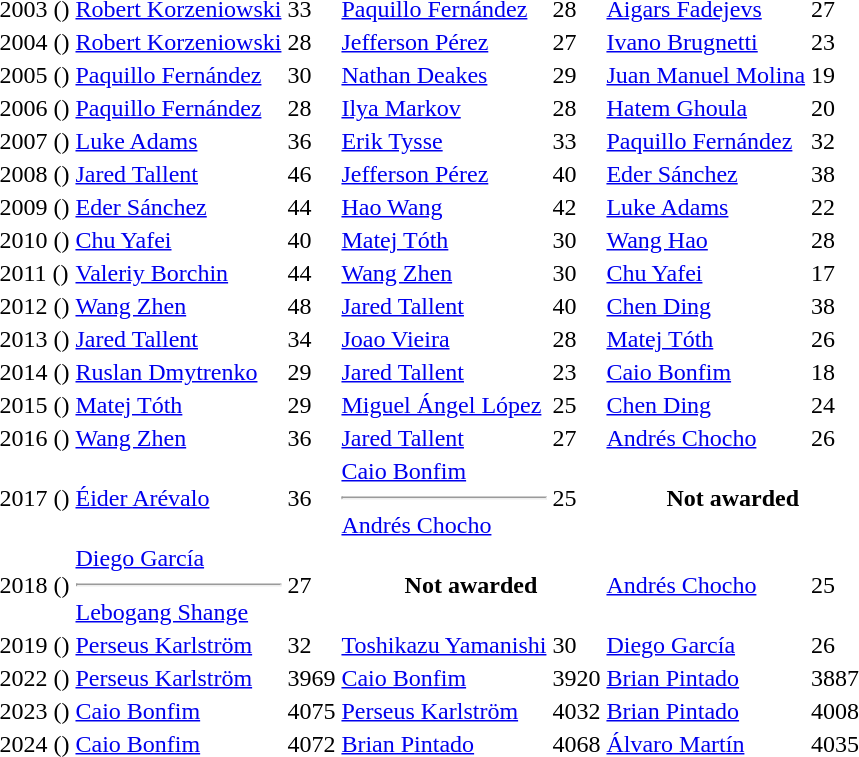<table>
<tr>
<td>2003 ()</td>
<td><a href='#'>Robert Korzeniowski</a><br></td>
<td>33</td>
<td><a href='#'>Paquillo Fernández</a><br></td>
<td>28</td>
<td><a href='#'>Aigars Fadejevs</a><br></td>
<td>27</td>
</tr>
<tr>
<td>2004 ()</td>
<td><a href='#'>Robert Korzeniowski</a><br></td>
<td>28</td>
<td><a href='#'>Jefferson Pérez</a><br></td>
<td>27</td>
<td><a href='#'>Ivano Brugnetti</a><br></td>
<td>23</td>
</tr>
<tr>
<td>2005 ()</td>
<td><a href='#'>Paquillo Fernández</a><br></td>
<td>30</td>
<td><a href='#'>Nathan Deakes</a><br></td>
<td>29</td>
<td><a href='#'>Juan Manuel Molina</a><br></td>
<td>19</td>
</tr>
<tr>
<td>2006 ()</td>
<td><a href='#'>Paquillo Fernández</a><br></td>
<td>28</td>
<td><a href='#'>Ilya Markov</a><br></td>
<td>28</td>
<td><a href='#'>Hatem Ghoula</a><br></td>
<td>20</td>
</tr>
<tr>
<td>2007 ()</td>
<td><a href='#'>Luke Adams</a><br></td>
<td>36</td>
<td><a href='#'>Erik Tysse</a><br></td>
<td>33</td>
<td><a href='#'>Paquillo Fernández</a><br></td>
<td>32</td>
</tr>
<tr>
<td>2008 ()</td>
<td><a href='#'>Jared Tallent</a><br></td>
<td>46</td>
<td><a href='#'>Jefferson Pérez</a><br></td>
<td>40</td>
<td><a href='#'>Eder Sánchez</a><br></td>
<td>38</td>
</tr>
<tr>
<td>2009 ()</td>
<td><a href='#'>Eder Sánchez</a><br></td>
<td>44</td>
<td><a href='#'>Hao Wang</a><br></td>
<td>42</td>
<td><a href='#'>Luke Adams</a><br></td>
<td>22</td>
</tr>
<tr>
<td>2010 ()</td>
<td><a href='#'>Chu Yafei</a><br></td>
<td>40</td>
<td><a href='#'>Matej Tóth</a><br></td>
<td>30</td>
<td><a href='#'>Wang Hao</a><br></td>
<td>28</td>
</tr>
<tr>
<td>2011 ()</td>
<td><a href='#'>Valeriy Borchin</a><br></td>
<td>44</td>
<td><a href='#'>Wang Zhen</a><br></td>
<td>30</td>
<td><a href='#'>Chu Yafei</a><br></td>
<td>17</td>
</tr>
<tr>
<td>2012 ()</td>
<td><a href='#'>Wang Zhen</a><br></td>
<td>48</td>
<td><a href='#'>Jared Tallent</a><br></td>
<td>40</td>
<td><a href='#'>Chen Ding</a><br></td>
<td>38</td>
</tr>
<tr>
<td>2013 ()</td>
<td><a href='#'>Jared Tallent</a><br></td>
<td>34</td>
<td><a href='#'>Joao Vieira</a><br></td>
<td>28</td>
<td><a href='#'>Matej Tóth</a><br></td>
<td>26</td>
</tr>
<tr>
<td>2014 ()</td>
<td><a href='#'>Ruslan Dmytrenko</a><br></td>
<td>29</td>
<td><a href='#'>Jared Tallent</a><br></td>
<td>23</td>
<td><a href='#'>Caio Bonfim</a><br></td>
<td>18</td>
</tr>
<tr>
<td>2015 ()</td>
<td><a href='#'>Matej Tóth</a><br></td>
<td>29</td>
<td><a href='#'>Miguel Ángel López</a><br></td>
<td>25</td>
<td><a href='#'>Chen Ding</a><br></td>
<td>24</td>
</tr>
<tr>
<td>2016 ()</td>
<td><a href='#'>Wang Zhen</a><br></td>
<td>36</td>
<td><a href='#'>Jared Tallent</a><br></td>
<td>27</td>
<td><a href='#'>Andrés Chocho</a><br></td>
<td>26</td>
</tr>
<tr>
<td>2017 ()</td>
<td><a href='#'>Éider Arévalo</a><br></td>
<td>36</td>
<td><a href='#'>Caio Bonfim</a><br><hr><a href='#'>Andrés Chocho</a><br></td>
<td>25</td>
<th colspan=2>Not awarded</th>
</tr>
<tr>
<td>2018 ()</td>
<td><a href='#'>Diego García</a><br><hr><a href='#'>Lebogang Shange</a><br></td>
<td>27</td>
<th colspan=2>Not awarded</th>
<td><a href='#'>Andrés Chocho</a><br></td>
<td>25</td>
</tr>
<tr>
<td>2019 ()</td>
<td><a href='#'>Perseus Karlström</a><br></td>
<td>32</td>
<td><a href='#'>Toshikazu Yamanishi</a><br></td>
<td>30</td>
<td><a href='#'>Diego García</a><br></td>
<td>26</td>
</tr>
<tr>
<td>2022 ()</td>
<td><a href='#'>Perseus Karlström</a><br></td>
<td>3969</td>
<td><a href='#'>Caio Bonfim</a><br></td>
<td>3920</td>
<td><a href='#'>Brian Pintado</a><br></td>
<td>3887</td>
</tr>
<tr>
<td>2023 ()</td>
<td><a href='#'>Caio Bonfim</a><br></td>
<td>4075</td>
<td><a href='#'>Perseus Karlström</a><br></td>
<td>4032</td>
<td><a href='#'>Brian Pintado</a><br></td>
<td>4008</td>
</tr>
<tr>
<td>2024 ()</td>
<td><a href='#'>Caio Bonfim</a><br></td>
<td>4072</td>
<td><a href='#'>Brian Pintado</a><br></td>
<td>4068</td>
<td><a href='#'>Álvaro Martín</a><br></td>
<td>4035</td>
</tr>
</table>
